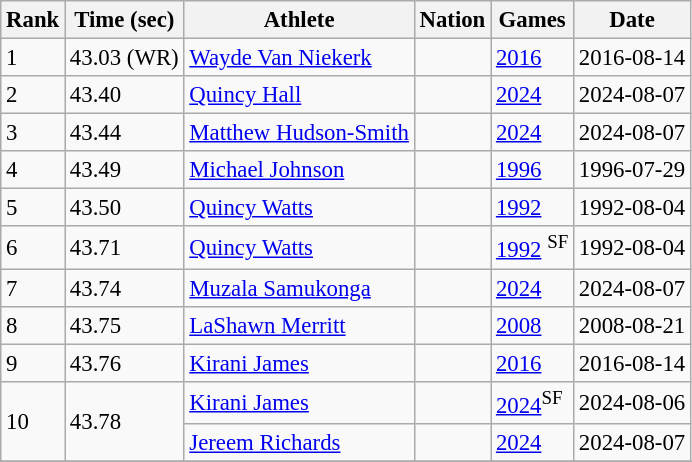<table class=wikitable style="font-size:95%">
<tr>
<th>Rank</th>
<th>Time (sec)</th>
<th>Athlete</th>
<th>Nation</th>
<th>Games</th>
<th>Date</th>
</tr>
<tr>
<td>1</td>
<td>43.03 (WR)</td>
<td><a href='#'>Wayde Van Niekerk</a></td>
<td></td>
<td><a href='#'>2016</a></td>
<td>2016-08-14</td>
</tr>
<tr>
<td>2</td>
<td>43.40</td>
<td><a href='#'>Quincy Hall</a></td>
<td></td>
<td><a href='#'> 2024</a></td>
<td>2024-08-07</td>
</tr>
<tr>
<td>3</td>
<td>43.44</td>
<td><a href='#'>Matthew Hudson-Smith</a></td>
<td></td>
<td><a href='#'> 2024</a></td>
<td>2024-08-07</td>
</tr>
<tr>
<td>4</td>
<td>43.49</td>
<td><a href='#'>Michael Johnson</a></td>
<td></td>
<td><a href='#'>1996</a></td>
<td>1996-07-29</td>
</tr>
<tr>
<td>5</td>
<td>43.50</td>
<td><a href='#'>Quincy Watts</a></td>
<td></td>
<td><a href='#'>1992</a></td>
<td>1992-08-04</td>
</tr>
<tr>
<td>6</td>
<td>43.71</td>
<td><a href='#'>Quincy Watts</a></td>
<td></td>
<td><a href='#'>1992</a> <sup>SF</sup></td>
<td>1992-08-04</td>
</tr>
<tr>
<td>7</td>
<td>43.74</td>
<td><a href='#'>Muzala Samukonga</a></td>
<td></td>
<td><a href='#'> 2024</a></td>
<td>2024-08-07</td>
</tr>
<tr>
<td>8</td>
<td>43.75</td>
<td><a href='#'>LaShawn Merritt</a></td>
<td></td>
<td><a href='#'>2008</a></td>
<td>2008-08-21</td>
</tr>
<tr>
<td>9</td>
<td>43.76</td>
<td><a href='#'>Kirani James</a></td>
<td></td>
<td><a href='#'>2016</a></td>
<td>2016-08-14</td>
</tr>
<tr rowspan="2">
<td rowspan="2">10</td>
<td rowspan="2">43.78</td>
<td><a href='#'>Kirani James</a></td>
<td></td>
<td><a href='#'> 2024</a><sup>SF</sup></td>
<td>2024-08-06</td>
</tr>
<tr>
<td><a href='#'>Jereem Richards</a></td>
<td></td>
<td><a href='#'> 2024</a></td>
<td>2024-08-07</td>
</tr>
<tr>
</tr>
</table>
